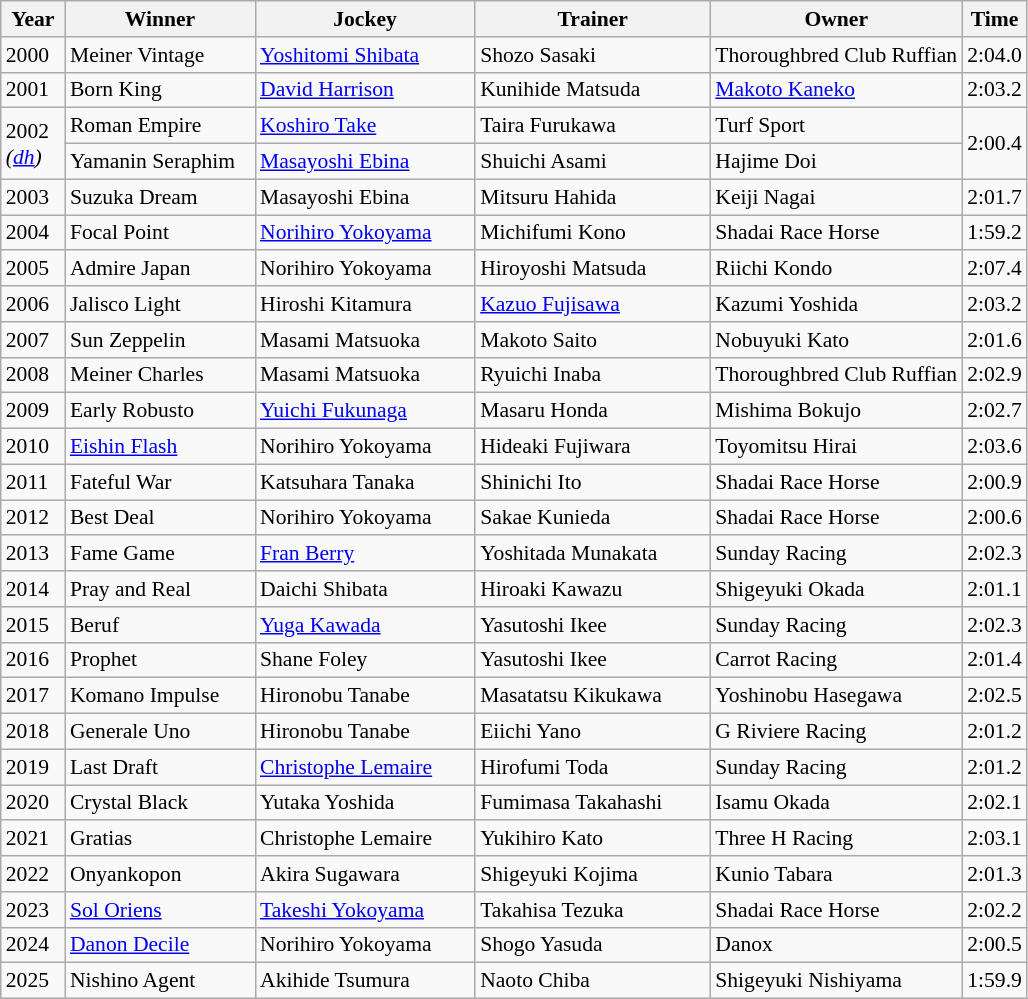<table class="wikitable sortable" style="font-size:90%">
<tr>
<th width="36px">Year<br></th>
<th width="120px">Winner<br></th>
<th width="140px">Jockey<br></th>
<th width="150px">Trainer<br></th>
<th>Owner</th>
<th>Time<br></th>
</tr>
<tr>
<td>2000</td>
<td>Meiner Vintage</td>
<td><a href='#'>Yoshitomi Shibata</a></td>
<td>Shozo Sasaki</td>
<td>Thoroughbred Club Ruffian</td>
<td>2:04.0</td>
</tr>
<tr>
<td>2001</td>
<td>Born King</td>
<td><a href='#'>David Harrison</a></td>
<td>Kunihide Matsuda</td>
<td><a href='#'>Makoto Kaneko</a></td>
<td>2:03.2</td>
</tr>
<tr>
<td rowspan="2">2002<br><em>(<a href='#'>dh</a>)</em></td>
<td>Roman Empire</td>
<td><a href='#'>Koshiro Take</a></td>
<td>Taira Furukawa</td>
<td>Turf Sport</td>
<td rowspan="2">2:00.4</td>
</tr>
<tr>
<td>Yamanin Seraphim</td>
<td><a href='#'>Masayoshi Ebina</a></td>
<td>Shuichi Asami</td>
<td>Hajime Doi</td>
</tr>
<tr>
<td>2003</td>
<td>Suzuka Dream</td>
<td>Masayoshi Ebina</td>
<td>Mitsuru Hahida</td>
<td>Keiji Nagai</td>
<td>2:01.7</td>
</tr>
<tr>
<td>2004</td>
<td>Focal Point</td>
<td><a href='#'>Norihiro Yokoyama</a></td>
<td>Michifumi Kono</td>
<td>Shadai Race Horse</td>
<td>1:59.2</td>
</tr>
<tr>
<td>2005</td>
<td>Admire Japan</td>
<td>Norihiro Yokoyama</td>
<td>Hiroyoshi Matsuda</td>
<td>Riichi Kondo</td>
<td>2:07.4</td>
</tr>
<tr>
<td>2006</td>
<td>Jalisco Light</td>
<td>Hiroshi Kitamura</td>
<td><a href='#'>Kazuo Fujisawa</a></td>
<td>Kazumi Yoshida</td>
<td>2:03.2</td>
</tr>
<tr>
<td>2007</td>
<td>Sun Zeppelin</td>
<td>Masami Matsuoka</td>
<td>Makoto Saito</td>
<td>Nobuyuki Kato</td>
<td>2:01.6</td>
</tr>
<tr>
<td>2008</td>
<td>Meiner Charles</td>
<td>Masami Matsuoka</td>
<td>Ryuichi Inaba</td>
<td>Thoroughbred Club Ruffian</td>
<td>2:02.9</td>
</tr>
<tr>
<td>2009</td>
<td>Early Robusto</td>
<td><a href='#'>Yuichi Fukunaga</a></td>
<td>Masaru Honda</td>
<td>Mishima Bokujo</td>
<td>2:02.7</td>
</tr>
<tr>
<td>2010</td>
<td><a href='#'>Eishin Flash</a></td>
<td>Norihiro Yokoyama</td>
<td>Hideaki Fujiwara</td>
<td>Toyomitsu Hirai</td>
<td>2:03.6</td>
</tr>
<tr>
<td>2011</td>
<td>Fateful War</td>
<td>Katsuhara Tanaka</td>
<td>Shinichi Ito</td>
<td>Shadai Race Horse</td>
<td>2:00.9</td>
</tr>
<tr>
<td>2012</td>
<td>Best Deal</td>
<td>Norihiro Yokoyama</td>
<td>Sakae Kunieda</td>
<td>Shadai Race Horse</td>
<td>2:00.6</td>
</tr>
<tr>
<td>2013</td>
<td>Fame Game</td>
<td><a href='#'>Fran Berry</a></td>
<td>Yoshitada Munakata</td>
<td>Sunday Racing</td>
<td>2:02.3</td>
</tr>
<tr>
<td>2014</td>
<td>Pray and Real</td>
<td>Daichi Shibata</td>
<td>Hiroaki Kawazu</td>
<td>Shigeyuki Okada</td>
<td>2:01.1</td>
</tr>
<tr>
<td>2015</td>
<td>Beruf</td>
<td><a href='#'>Yuga Kawada</a></td>
<td>Yasutoshi Ikee</td>
<td>Sunday Racing</td>
<td>2:02.3</td>
</tr>
<tr>
<td>2016</td>
<td>Prophet</td>
<td>Shane Foley</td>
<td>Yasutoshi Ikee</td>
<td>Carrot Racing</td>
<td>2:01.4</td>
</tr>
<tr>
<td>2017</td>
<td>Komano Impulse</td>
<td>Hironobu Tanabe</td>
<td>Masatatsu Kikukawa</td>
<td>Yoshinobu Hasegawa</td>
<td>2:02.5</td>
</tr>
<tr>
<td>2018</td>
<td>Generale Uno</td>
<td>Hironobu Tanabe</td>
<td>Eiichi Yano</td>
<td>G Riviere Racing</td>
<td>2:01.2</td>
</tr>
<tr>
<td>2019</td>
<td>Last Draft</td>
<td><a href='#'>Christophe Lemaire</a></td>
<td>Hirofumi Toda</td>
<td>Sunday Racing</td>
<td>2:01.2</td>
</tr>
<tr>
<td>2020</td>
<td>Crystal Black</td>
<td>Yutaka Yoshida</td>
<td>Fumimasa Takahashi</td>
<td>Isamu Okada</td>
<td>2:02.1</td>
</tr>
<tr>
<td>2021</td>
<td>Gratias</td>
<td>Christophe Lemaire</td>
<td>Yukihiro Kato</td>
<td>Three H Racing</td>
<td>2:03.1</td>
</tr>
<tr>
<td>2022</td>
<td>Onyankopon</td>
<td>Akira Sugawara</td>
<td>Shigeyuki Kojima</td>
<td>Kunio Tabara</td>
<td>2:01.3</td>
</tr>
<tr>
<td>2023</td>
<td><a href='#'>Sol Oriens</a></td>
<td><a href='#'>Takeshi Yokoyama</a></td>
<td>Takahisa Tezuka</td>
<td>Shadai Race Horse</td>
<td>2:02.2</td>
</tr>
<tr>
<td>2024</td>
<td><a href='#'>Danon Decile</a></td>
<td>Norihiro Yokoyama</td>
<td>Shogo Yasuda</td>
<td>Danox</td>
<td>2:00.5</td>
</tr>
<tr>
<td>2025</td>
<td>Nishino Agent</td>
<td>Akihide Tsumura</td>
<td>Naoto Chiba</td>
<td>Shigeyuki Nishiyama</td>
<td>1:59.9</td>
</tr>
</table>
